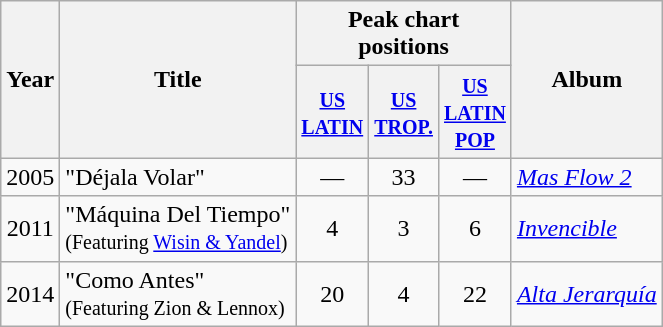<table class="wikitable">
<tr>
<th align="center" rowspan="2">Year</th>
<th align="center" rowspan="2">Title</th>
<th colspan="3">Peak chart positions</th>
<th align="center" rowspan="2">Album</th>
</tr>
<tr>
<th width="30"><small><a href='#'>US<br>LATIN</a></small><br></th>
<th width="30"><small><a href='#'>US<br>TROP.</a></small><br></th>
<th width="30"><small><a href='#'>US<br>LATIN POP</a></small><br></th>
</tr>
<tr>
<td align="center">2005</td>
<td>"Déjala Volar"</td>
<td align="center">—</td>
<td align="center">33</td>
<td align="center">—</td>
<td><em><a href='#'>Mas Flow 2</a></em></td>
</tr>
<tr>
<td align="center" rowspan="1">2011</td>
<td>"Máquina Del Tiempo"<br><small>(Featuring <a href='#'>Wisin & Yandel</a>)</small></td>
<td align="center">4</td>
<td align="center">3</td>
<td align="center">6</td>
<td><em><a href='#'>Invencible</a></em></td>
</tr>
<tr>
<td align="center">2014</td>
<td>"Como Antes"<br><small>(Featuring Zion & Lennox)</small></td>
<td align="center">20</td>
<td align="center">4</td>
<td align="center">22</td>
<td><em><a href='#'>Alta Jerarquía</a></em></td>
</tr>
</table>
